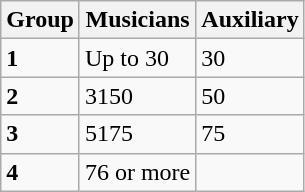<table class="wikitable">
<tr>
<th>Group</th>
<th>Musicians</th>
<th>Auxiliary</th>
</tr>
<tr>
<td><strong>1</strong></td>
<td>Up to 30</td>
<td>30</td>
</tr>
<tr>
<td><strong>2</strong></td>
<td>3150</td>
<td>50</td>
</tr>
<tr>
<td><strong>3</strong></td>
<td>5175</td>
<td>75</td>
</tr>
<tr>
<td><strong>4</strong></td>
<td>76 or more</td>
<td></td>
</tr>
</table>
